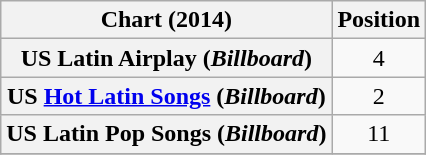<table class="wikitable sortable plainrowheaders">
<tr>
<th>Chart (2014)</th>
<th>Position</th>
</tr>
<tr>
<th scope=row>US Latin Airplay (<em>Billboard</em>)</th>
<td style="text-align:center;">4</td>
</tr>
<tr>
<th scope=row>US <a href='#'>Hot Latin Songs</a> (<em>Billboard</em>)</th>
<td style="text-align:center;">2</td>
</tr>
<tr>
<th scope=row>US Latin Pop Songs (<em>Billboard</em>)</th>
<td style="text-align:center;">11</td>
</tr>
<tr>
</tr>
</table>
